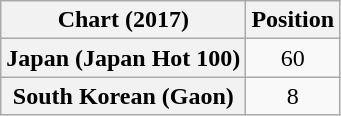<table class="wikitable sortable plainrowheaders" style="text-align:center;">
<tr>
<th scope="col">Chart (2017)</th>
<th scope="col">Position</th>
</tr>
<tr>
<th scope="row">Japan (Japan Hot 100)</th>
<td>60</td>
</tr>
<tr>
<th scope="row">South Korean (Gaon)</th>
<td>8</td>
</tr>
</table>
